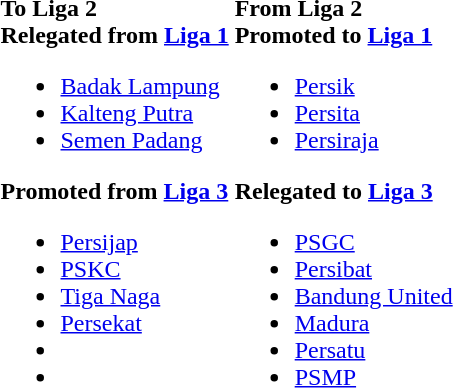<table>
<tr>
<td valign="top"><strong>To Liga 2</strong><br><strong>Relegated from <a href='#'>Liga 1</a></strong><ul><li><a href='#'>Badak Lampung</a></li><li><a href='#'>Kalteng Putra</a></li><li><a href='#'>Semen Padang</a></li></ul><strong>Promoted from <a href='#'>Liga 3</a></strong><ul><li><a href='#'>Persijap</a></li><li><a href='#'>PSKC</a></li><li><a href='#'>Tiga Naga</a></li><li><a href='#'>Persekat</a></li><li></li><li></li></ul></td>
<td valign="top"><strong>From Liga 2</strong><br><strong>Promoted to <a href='#'>Liga 1</a></strong><ul><li><a href='#'>Persik</a></li><li><a href='#'>Persita</a></li><li><a href='#'>Persiraja</a></li></ul><strong>Relegated to <a href='#'>Liga 3</a></strong><ul><li><a href='#'>PSGC</a></li><li><a href='#'>Persibat</a></li><li><a href='#'>Bandung United</a></li><li><a href='#'>Madura</a></li><li><a href='#'>Persatu</a></li><li><a href='#'>PSMP</a></li></ul></td>
</tr>
</table>
